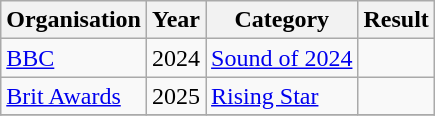<table class="wikitable">
<tr>
<th>Organisation</th>
<th>Year</th>
<th>Category</th>
<th>Result</th>
</tr>
<tr>
<td><a href='#'>BBC</a></td>
<td>2024</td>
<td><a href='#'>Sound of 2024</a></td>
<td></td>
</tr>
<tr>
<td><a href='#'>Brit Awards</a></td>
<td>2025</td>
<td><a href='#'>Rising Star</a></td>
<td></td>
</tr>
<tr>
</tr>
</table>
